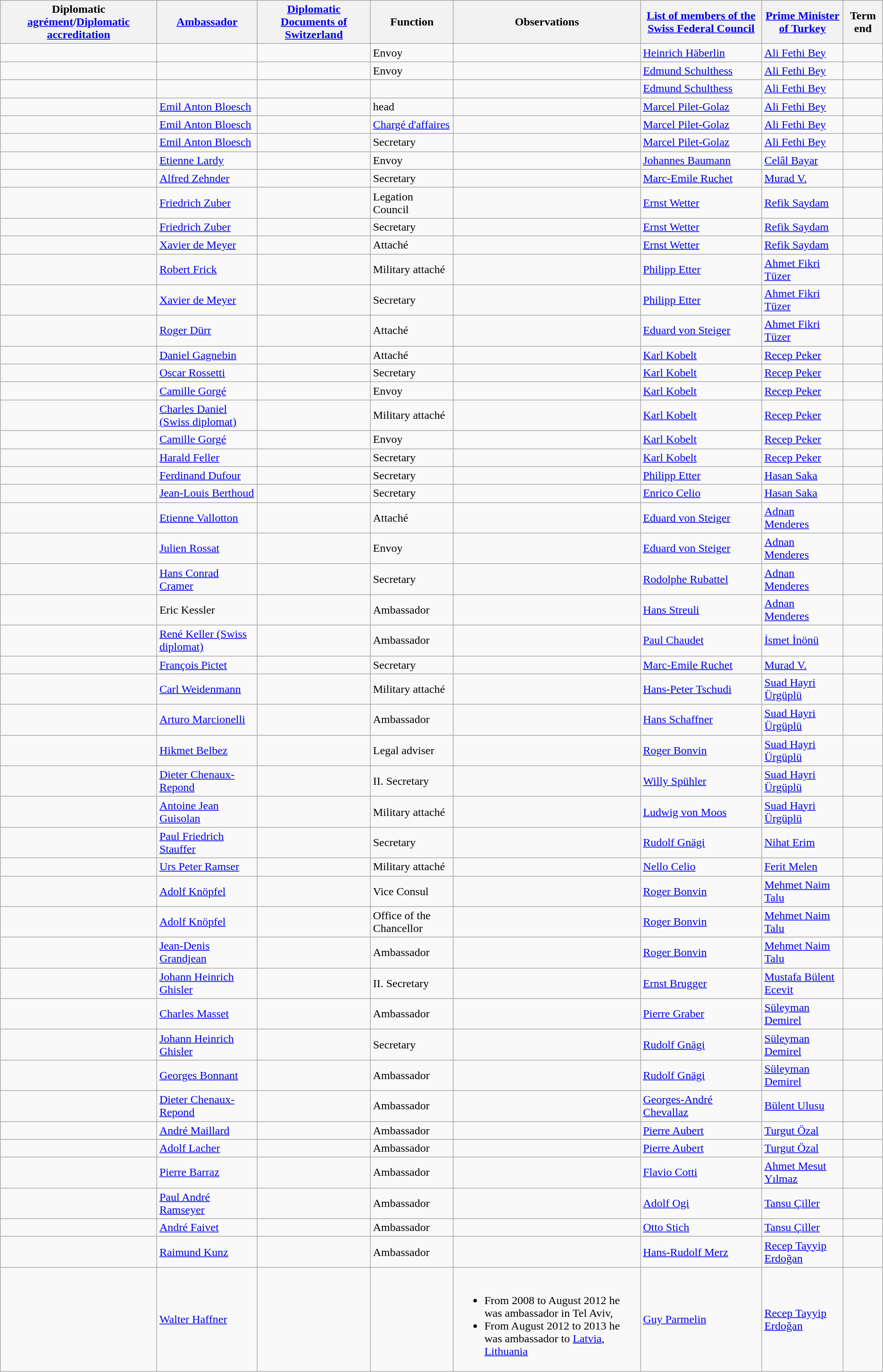<table class="wikitable sortable">
<tr>
<th>Diplomatic <a href='#'>agrément</a>/<a href='#'>Diplomatic accreditation</a></th>
<th><a href='#'>Ambassador</a></th>
<th><a href='#'>Diplomatic Documents of Switzerland</a></th>
<th>Function</th>
<th>Observations</th>
<th><a href='#'>List of members of the Swiss Federal Council</a></th>
<th><a href='#'>Prime Minister of Turkey</a></th>
<th>Term end</th>
</tr>
<tr>
<td></td>
<td></td>
<td></td>
<td>Envoy</td>
<td></td>
<td><a href='#'>Heinrich Häberlin</a></td>
<td><a href='#'>Ali Fethi Bey</a></td>
<td></td>
</tr>
<tr>
<td></td>
<td></td>
<td></td>
<td>Envoy</td>
<td></td>
<td><a href='#'>Edmund Schulthess</a></td>
<td><a href='#'>Ali Fethi Bey</a></td>
<td></td>
</tr>
<tr>
<td></td>
<td></td>
<td></td>
<td></td>
<td></td>
<td><a href='#'>Edmund Schulthess</a></td>
<td><a href='#'>Ali Fethi Bey</a></td>
<td></td>
</tr>
<tr>
<td></td>
<td><a href='#'>Emil Anton Bloesch</a></td>
<td></td>
<td>head</td>
<td></td>
<td><a href='#'>Marcel Pilet-Golaz</a></td>
<td><a href='#'>Ali Fethi Bey</a></td>
<td></td>
</tr>
<tr>
<td></td>
<td><a href='#'>Emil Anton Bloesch</a></td>
<td></td>
<td><a href='#'>Chargé d'affaires</a></td>
<td></td>
<td><a href='#'>Marcel Pilet-Golaz</a></td>
<td><a href='#'>Ali Fethi Bey</a></td>
<td></td>
</tr>
<tr>
<td></td>
<td><a href='#'>Emil Anton Bloesch</a></td>
<td></td>
<td>Secretary</td>
<td></td>
<td><a href='#'>Marcel Pilet-Golaz</a></td>
<td><a href='#'>Ali Fethi Bey</a></td>
<td></td>
</tr>
<tr>
<td></td>
<td><a href='#'>Etienne Lardy</a></td>
<td></td>
<td>Envoy</td>
<td></td>
<td><a href='#'>Johannes Baumann</a></td>
<td><a href='#'>Celâl Bayar</a></td>
<td></td>
</tr>
<tr>
<td></td>
<td><a href='#'>Alfred Zehnder</a></td>
<td></td>
<td>Secretary</td>
<td></td>
<td><a href='#'>Marc-Emile Ruchet</a></td>
<td><a href='#'>Murad V.</a></td>
<td></td>
</tr>
<tr>
<td></td>
<td><a href='#'>Friedrich Zuber</a></td>
<td></td>
<td>Legation Council</td>
<td></td>
<td><a href='#'>Ernst Wetter</a></td>
<td><a href='#'>Refik Saydam</a></td>
<td></td>
</tr>
<tr>
<td></td>
<td><a href='#'>Friedrich Zuber</a></td>
<td></td>
<td>Secretary</td>
<td></td>
<td><a href='#'>Ernst Wetter</a></td>
<td><a href='#'>Refik Saydam</a></td>
<td></td>
</tr>
<tr>
<td></td>
<td><a href='#'>Xavier de Meyer</a></td>
<td></td>
<td>Attaché</td>
<td></td>
<td><a href='#'>Ernst Wetter</a></td>
<td><a href='#'>Refik Saydam</a></td>
<td></td>
</tr>
<tr>
<td></td>
<td><a href='#'>Robert Frick</a></td>
<td></td>
<td>Military attaché</td>
<td></td>
<td><a href='#'>Philipp Etter</a></td>
<td><a href='#'>Ahmet Fikri Tüzer</a></td>
<td></td>
</tr>
<tr>
<td></td>
<td><a href='#'>Xavier de Meyer</a></td>
<td></td>
<td>Secretary</td>
<td></td>
<td><a href='#'>Philipp Etter</a></td>
<td><a href='#'>Ahmet Fikri Tüzer</a></td>
<td></td>
</tr>
<tr>
<td></td>
<td><a href='#'>Roger Dürr</a></td>
<td></td>
<td>Attaché</td>
<td></td>
<td><a href='#'>Eduard von Steiger</a></td>
<td><a href='#'>Ahmet Fikri Tüzer</a></td>
<td></td>
</tr>
<tr>
<td></td>
<td><a href='#'>Daniel Gagnebin</a></td>
<td></td>
<td>Attaché</td>
<td></td>
<td><a href='#'>Karl Kobelt</a></td>
<td><a href='#'>Recep Peker</a></td>
<td></td>
</tr>
<tr>
<td></td>
<td><a href='#'>Oscar Rossetti</a></td>
<td></td>
<td>Secretary</td>
<td></td>
<td><a href='#'>Karl Kobelt</a></td>
<td><a href='#'>Recep Peker</a></td>
<td></td>
</tr>
<tr>
<td></td>
<td><a href='#'>Camille Gorgé</a></td>
<td></td>
<td>Envoy</td>
<td></td>
<td><a href='#'>Karl Kobelt</a></td>
<td><a href='#'>Recep Peker</a></td>
<td></td>
</tr>
<tr>
<td></td>
<td><a href='#'>Charles Daniel (Swiss diplomat)</a></td>
<td></td>
<td>Military attaché</td>
<td></td>
<td><a href='#'>Karl Kobelt</a></td>
<td><a href='#'>Recep Peker</a></td>
<td></td>
</tr>
<tr>
<td></td>
<td><a href='#'>Camille Gorgé</a></td>
<td></td>
<td>Envoy</td>
<td></td>
<td><a href='#'>Karl Kobelt</a></td>
<td><a href='#'>Recep Peker</a></td>
<td></td>
</tr>
<tr>
<td></td>
<td><a href='#'>Harald Feller</a></td>
<td></td>
<td>Secretary</td>
<td></td>
<td><a href='#'>Karl Kobelt</a></td>
<td><a href='#'>Recep Peker</a></td>
<td></td>
</tr>
<tr>
<td></td>
<td><a href='#'>Ferdinand Dufour</a></td>
<td></td>
<td>Secretary</td>
<td></td>
<td><a href='#'>Philipp Etter</a></td>
<td><a href='#'>Hasan Saka</a></td>
<td></td>
</tr>
<tr>
<td></td>
<td><a href='#'>Jean-Louis Berthoud</a></td>
<td></td>
<td>Secretary</td>
<td></td>
<td><a href='#'>Enrico Celio</a></td>
<td><a href='#'>Hasan Saka</a></td>
<td></td>
</tr>
<tr>
<td></td>
<td><a href='#'>Etienne Vallotton</a></td>
<td></td>
<td>Attaché</td>
<td></td>
<td><a href='#'>Eduard von Steiger</a></td>
<td><a href='#'>Adnan Menderes</a></td>
<td></td>
</tr>
<tr>
<td></td>
<td><a href='#'>Julien Rossat</a></td>
<td></td>
<td>Envoy</td>
<td></td>
<td><a href='#'>Eduard von Steiger</a></td>
<td><a href='#'>Adnan Menderes</a></td>
<td></td>
</tr>
<tr>
<td></td>
<td><a href='#'>Hans Conrad Cramer</a></td>
<td></td>
<td>Secretary</td>
<td></td>
<td><a href='#'>Rodolphe Rubattel</a></td>
<td><a href='#'>Adnan Menderes</a></td>
<td></td>
</tr>
<tr>
<td></td>
<td>Eric Kessler</td>
<td></td>
<td>Ambassador</td>
<td></td>
<td><a href='#'>Hans Streuli</a></td>
<td><a href='#'>Adnan Menderes</a></td>
<td></td>
</tr>
<tr>
<td></td>
<td><a href='#'>René Keller (Swiss diplomat)</a></td>
<td></td>
<td>Ambassador</td>
<td></td>
<td><a href='#'>Paul Chaudet</a></td>
<td><a href='#'>İsmet İnönü</a></td>
<td></td>
</tr>
<tr>
<td></td>
<td><a href='#'>François Pictet</a></td>
<td></td>
<td>Secretary</td>
<td></td>
<td><a href='#'>Marc-Emile Ruchet</a></td>
<td><a href='#'>Murad V.</a></td>
<td></td>
</tr>
<tr>
<td></td>
<td><a href='#'>Carl Weidenmann</a></td>
<td></td>
<td>Military attaché</td>
<td></td>
<td><a href='#'>Hans-Peter Tschudi</a></td>
<td><a href='#'>Suad Hayri Ürgüplü</a></td>
<td></td>
</tr>
<tr>
<td></td>
<td><a href='#'>Arturo Marcionelli</a></td>
<td></td>
<td>Ambassador</td>
<td></td>
<td><a href='#'>Hans Schaffner</a></td>
<td><a href='#'>Suad Hayri Ürgüplü</a></td>
<td></td>
</tr>
<tr>
<td></td>
<td><a href='#'>Hikmet Belbez</a></td>
<td></td>
<td>Legal adviser</td>
<td></td>
<td><a href='#'>Roger Bonvin</a></td>
<td><a href='#'>Suad Hayri Ürgüplü</a></td>
<td></td>
</tr>
<tr>
<td></td>
<td><a href='#'>Dieter Chenaux-Repond</a></td>
<td></td>
<td>II. Secretary</td>
<td></td>
<td><a href='#'>Willy Spühler</a></td>
<td><a href='#'>Suad Hayri Ürgüplü</a></td>
<td></td>
</tr>
<tr>
<td></td>
<td><a href='#'>Antoine Jean Guisolan</a></td>
<td></td>
<td>Military attaché</td>
<td></td>
<td><a href='#'>Ludwig von Moos</a></td>
<td><a href='#'>Suad Hayri Ürgüplü</a></td>
<td></td>
</tr>
<tr>
<td></td>
<td><a href='#'>Paul Friedrich Stauffer</a></td>
<td></td>
<td>Secretary</td>
<td></td>
<td><a href='#'>Rudolf Gnägi</a></td>
<td><a href='#'>Nihat Erim</a></td>
<td></td>
</tr>
<tr>
<td></td>
<td><a href='#'>Urs Peter Ramser</a></td>
<td></td>
<td>Military attaché</td>
<td></td>
<td><a href='#'>Nello Celio</a></td>
<td><a href='#'>Ferit Melen</a></td>
<td></td>
</tr>
<tr>
<td></td>
<td><a href='#'>Adolf Knöpfel</a></td>
<td></td>
<td>Vice Consul</td>
<td></td>
<td><a href='#'>Roger Bonvin</a></td>
<td><a href='#'>Mehmet Naim Talu</a></td>
<td></td>
</tr>
<tr>
<td></td>
<td><a href='#'>Adolf Knöpfel</a></td>
<td></td>
<td>Office of the Chancellor</td>
<td></td>
<td><a href='#'>Roger Bonvin</a></td>
<td><a href='#'>Mehmet Naim Talu</a></td>
<td></td>
</tr>
<tr>
<td></td>
<td><a href='#'>Jean-Denis Grandjean</a></td>
<td></td>
<td>Ambassador</td>
<td></td>
<td><a href='#'>Roger Bonvin</a></td>
<td><a href='#'>Mehmet Naim Talu</a></td>
<td></td>
</tr>
<tr>
<td></td>
<td><a href='#'>Johann Heinrich Ghisler</a></td>
<td></td>
<td>II. Secretary</td>
<td></td>
<td><a href='#'>Ernst Brugger</a></td>
<td><a href='#'>Mustafa Bülent Ecevit</a></td>
<td></td>
</tr>
<tr>
<td></td>
<td><a href='#'>Charles Masset</a></td>
<td></td>
<td>Ambassador</td>
<td></td>
<td><a href='#'>Pierre Graber</a></td>
<td><a href='#'>Süleyman Demirel</a></td>
<td></td>
</tr>
<tr>
<td></td>
<td><a href='#'>Johann Heinrich Ghisler</a></td>
<td></td>
<td>Secretary</td>
<td></td>
<td><a href='#'>Rudolf Gnägi</a></td>
<td><a href='#'>Süleyman Demirel</a></td>
<td></td>
</tr>
<tr>
<td></td>
<td><a href='#'>Georges Bonnant</a></td>
<td></td>
<td>Ambassador</td>
<td></td>
<td><a href='#'>Rudolf Gnägi</a></td>
<td><a href='#'>Süleyman Demirel</a></td>
<td></td>
</tr>
<tr>
<td></td>
<td><a href='#'>Dieter Chenaux-Repond</a></td>
<td></td>
<td>Ambassador</td>
<td></td>
<td><a href='#'>Georges-André Chevallaz</a></td>
<td><a href='#'>Bülent Ulusu</a></td>
<td></td>
</tr>
<tr>
<td></td>
<td><a href='#'>André Maillard</a></td>
<td></td>
<td>Ambassador</td>
<td></td>
<td><a href='#'>Pierre Aubert</a></td>
<td><a href='#'>Turgut Özal</a></td>
<td></td>
</tr>
<tr>
<td></td>
<td><a href='#'>Adolf Lacher</a></td>
<td></td>
<td>Ambassador</td>
<td></td>
<td><a href='#'>Pierre Aubert</a></td>
<td><a href='#'>Turgut Özal</a></td>
<td></td>
</tr>
<tr>
<td></td>
<td><a href='#'>Pierre Barraz</a></td>
<td></td>
<td>Ambassador</td>
<td></td>
<td><a href='#'>Flavio Cotti</a></td>
<td><a href='#'>Ahmet Mesut Yılmaz</a></td>
<td></td>
</tr>
<tr>
<td></td>
<td><a href='#'>Paul André Ramseyer</a></td>
<td></td>
<td>Ambassador</td>
<td></td>
<td><a href='#'>Adolf Ogi</a></td>
<td><a href='#'>Tansu Çiller</a></td>
<td></td>
</tr>
<tr>
<td></td>
<td><a href='#'>André Faivet</a></td>
<td></td>
<td>Ambassador</td>
<td></td>
<td><a href='#'>Otto Stich</a></td>
<td><a href='#'>Tansu Çiller</a></td>
<td></td>
</tr>
<tr>
<td></td>
<td><a href='#'>Raimund Kunz</a></td>
<td></td>
<td>Ambassador</td>
<td></td>
<td><a href='#'>Hans-Rudolf Merz</a></td>
<td><a href='#'>Recep Tayyip Erdoğan</a></td>
<td></td>
</tr>
<tr>
<td></td>
<td><a href='#'>Walter Haffner</a></td>
<td></td>
<td></td>
<td><br><ul><li>From 2008 to August 2012 he was ambassador in Tel Aviv,</li><li>From August 2012 to 2013 he was ambassador to <a href='#'>Latvia</a>, <a href='#'>Lithuania</a></li></ul></td>
<td><a href='#'>Guy Parmelin</a></td>
<td><a href='#'>Recep Tayyip Erdoğan</a></td>
<td></td>
</tr>
</table>
